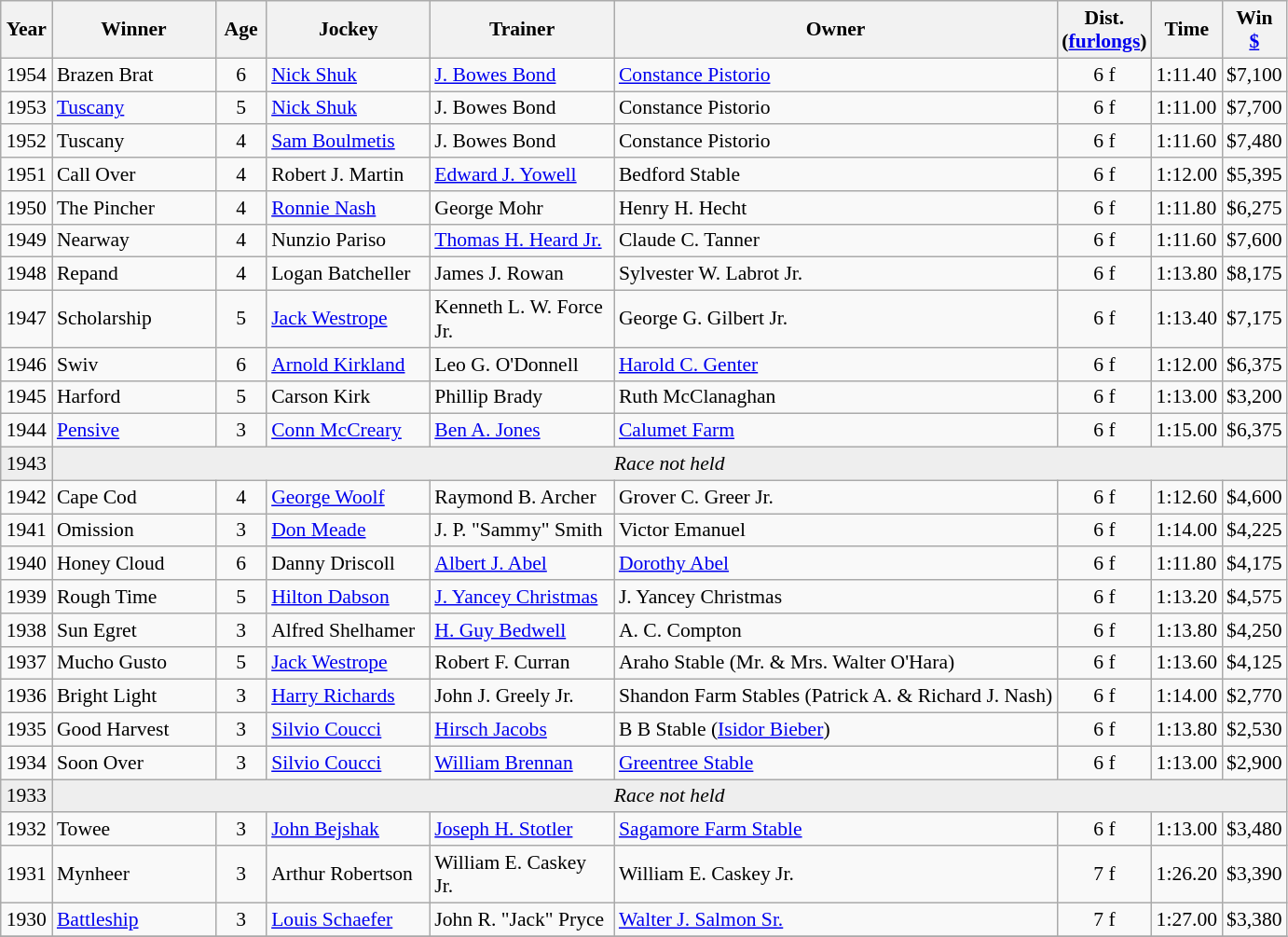<table class="wikitable sortable" style="font-size:90%">
<tr>
<th style="width:30px">Year<br></th>
<th style="width:110px">Winner<br></th>
<th style="width:30px">Age<br></th>
<th style="width:110px">Jockey<br></th>
<th style="width:125px">Trainer<br></th>
<th>Owner<br></th>
<th style="width:25px">Dist.<br> <span>(<a href='#'>furlongs</a>)</span></th>
<th style="width:25px">Time<br></th>
<th style="width:25px">Win<br><a href='#'>$</a></th>
</tr>
<tr>
<td align=center>1954</td>
<td>Brazen Brat</td>
<td align=center>6</td>
<td><a href='#'>Nick Shuk</a></td>
<td><a href='#'>J. Bowes Bond</a></td>
<td><a href='#'>Constance Pistorio</a></td>
<td align=center>6 f</td>
<td>1:11.40</td>
<td>$7,100</td>
</tr>
<tr>
<td align=center>1953</td>
<td><a href='#'>Tuscany</a></td>
<td align=center>5</td>
<td><a href='#'>Nick Shuk</a></td>
<td>J. Bowes Bond</td>
<td>Constance Pistorio</td>
<td align=center>6 f</td>
<td>1:11.00</td>
<td>$7,700</td>
</tr>
<tr>
<td align=center>1952</td>
<td>Tuscany</td>
<td align=center>4</td>
<td><a href='#'>Sam Boulmetis</a></td>
<td>J. Bowes Bond</td>
<td>Constance Pistorio</td>
<td align=center>6 f</td>
<td>1:11.60</td>
<td>$7,480</td>
</tr>
<tr>
<td align=center>1951</td>
<td>Call Over</td>
<td align=center>4</td>
<td>Robert J. Martin</td>
<td><a href='#'>Edward J. Yowell</a></td>
<td>Bedford Stable</td>
<td align=center>6 f</td>
<td>1:12.00</td>
<td>$5,395</td>
</tr>
<tr>
<td align=center>1950</td>
<td>The Pincher</td>
<td align=center>4</td>
<td><a href='#'>Ronnie Nash</a></td>
<td>George Mohr</td>
<td>Henry H. Hecht</td>
<td align=center>6 f</td>
<td>1:11.80</td>
<td>$6,275</td>
</tr>
<tr>
<td align=center>1949</td>
<td>Nearway</td>
<td align=center>4</td>
<td>Nunzio Pariso</td>
<td><a href='#'>Thomas H. Heard Jr.</a></td>
<td>Claude C. Tanner</td>
<td align=center>6 f</td>
<td>1:11.60</td>
<td>$7,600</td>
</tr>
<tr>
<td align=center>1948</td>
<td>Repand</td>
<td align=center>4</td>
<td>Logan Batcheller</td>
<td>James J. Rowan</td>
<td>Sylvester W. Labrot Jr.</td>
<td align=center>6 f</td>
<td>1:13.80</td>
<td>$8,175</td>
</tr>
<tr>
<td align=center>1947</td>
<td>Scholarship</td>
<td align=center>5</td>
<td><a href='#'>Jack Westrope</a></td>
<td>Kenneth L. W. Force Jr.</td>
<td>George G. Gilbert Jr.</td>
<td align=center>6 f</td>
<td>1:13.40</td>
<td>$7,175</td>
</tr>
<tr>
<td align=center>1946</td>
<td>Swiv</td>
<td align=center>6</td>
<td><a href='#'>Arnold Kirkland</a></td>
<td>Leo G. O'Donnell</td>
<td><a href='#'>Harold C. Genter</a></td>
<td align=center>6 f</td>
<td>1:12.00</td>
<td>$6,375</td>
</tr>
<tr>
<td align=center>1945</td>
<td>Harford</td>
<td align=center>5</td>
<td>Carson Kirk</td>
<td>Phillip Brady</td>
<td>Ruth McClanaghan</td>
<td align=center>6 f</td>
<td>1:13.00</td>
<td>$3,200</td>
</tr>
<tr>
<td align=center>1944</td>
<td><a href='#'>Pensive</a></td>
<td align=center>3</td>
<td><a href='#'>Conn McCreary</a></td>
<td><a href='#'>Ben A. Jones</a></td>
<td><a href='#'>Calumet Farm</a></td>
<td align=center>6 f</td>
<td>1:15.00</td>
<td>$6,375</td>
</tr>
<tr bgcolor="#eeeeee">
<td align=center>1943</td>
<td align=center  colspan=8><em>Race not held</em></td>
</tr>
<tr>
<td align=center>1942</td>
<td>Cape Cod</td>
<td align=center>4</td>
<td><a href='#'>George Woolf</a></td>
<td>Raymond B. Archer</td>
<td>Grover C. Greer Jr.</td>
<td align=center>6 f</td>
<td>1:12.60</td>
<td>$4,600</td>
</tr>
<tr>
<td align=center>1941</td>
<td>Omission</td>
<td align=center>3</td>
<td><a href='#'>Don Meade</a></td>
<td>J. P. "Sammy" Smith</td>
<td>Victor Emanuel</td>
<td align=center>6 f</td>
<td>1:14.00</td>
<td>$4,225</td>
</tr>
<tr>
<td align=center>1940</td>
<td>Honey Cloud</td>
<td align=center>6</td>
<td>Danny Driscoll</td>
<td><a href='#'>Albert J. Abel</a></td>
<td><a href='#'>Dorothy Abel</a></td>
<td align=center>6 f</td>
<td>1:11.80</td>
<td>$4,175</td>
</tr>
<tr>
<td align=center>1939</td>
<td>Rough Time</td>
<td align=center>5</td>
<td><a href='#'>Hilton Dabson</a></td>
<td><a href='#'>J. Yancey Christmas</a></td>
<td>J. Yancey Christmas</td>
<td align=center>6 f</td>
<td>1:13.20</td>
<td>$4,575</td>
</tr>
<tr>
<td align=center>1938</td>
<td>Sun Egret</td>
<td align=center>3</td>
<td>Alfred Shelhamer</td>
<td><a href='#'>H. Guy Bedwell</a></td>
<td>A. C. Compton</td>
<td align=center>6 f</td>
<td>1:13.80</td>
<td>$4,250</td>
</tr>
<tr>
<td align=center>1937</td>
<td>Mucho Gusto</td>
<td align=center>5</td>
<td><a href='#'>Jack Westrope</a></td>
<td>Robert F. Curran</td>
<td>Araho Stable (Mr. & Mrs. Walter O'Hara)</td>
<td align=center>6 f</td>
<td>1:13.60</td>
<td>$4,125</td>
</tr>
<tr>
<td align=center>1936</td>
<td>Bright Light</td>
<td align=center>3</td>
<td><a href='#'>Harry Richards</a></td>
<td>John J. Greely Jr.</td>
<td>Shandon Farm Stables (Patrick A. & Richard J. Nash)</td>
<td align=center>6 f</td>
<td>1:14.00</td>
<td>$2,770</td>
</tr>
<tr>
<td align=center>1935</td>
<td>Good Harvest</td>
<td align=center>3</td>
<td><a href='#'>Silvio Coucci</a></td>
<td><a href='#'>Hirsch Jacobs</a></td>
<td>B B Stable (<a href='#'>Isidor Bieber</a>)</td>
<td align=center>6 f</td>
<td>1:13.80</td>
<td>$2,530</td>
</tr>
<tr>
<td align=center>1934</td>
<td>Soon Over</td>
<td align=center>3</td>
<td><a href='#'>Silvio Coucci</a></td>
<td><a href='#'>William Brennan</a></td>
<td><a href='#'>Greentree Stable</a></td>
<td align=center>6 f</td>
<td>1:13.00</td>
<td>$2,900</td>
</tr>
<tr bgcolor="#eeeeee">
<td align=center>1933</td>
<td align=center  colspan=8><em>Race not held</em></td>
</tr>
<tr>
<td align=center>1932</td>
<td>Towee</td>
<td align=center>3</td>
<td><a href='#'>John Bejshak</a></td>
<td><a href='#'>Joseph H. Stotler</a></td>
<td><a href='#'>Sagamore Farm Stable</a></td>
<td align=center>6 f</td>
<td>1:13.00</td>
<td>$3,480</td>
</tr>
<tr>
<td align=center>1931</td>
<td>Mynheer</td>
<td align=center>3</td>
<td>Arthur Robertson</td>
<td>William E. Caskey Jr.</td>
<td>William E. Caskey Jr.</td>
<td align=center>7 f</td>
<td>1:26.20</td>
<td>$3,390</td>
</tr>
<tr>
<td align=center>1930</td>
<td><a href='#'>Battleship</a></td>
<td align=center>3</td>
<td><a href='#'>Louis Schaefer</a></td>
<td>John R. "Jack" Pryce</td>
<td><a href='#'>Walter J. Salmon Sr.</a></td>
<td align=center>7 f</td>
<td>1:27.00</td>
<td>$3,380</td>
</tr>
<tr>
</tr>
</table>
